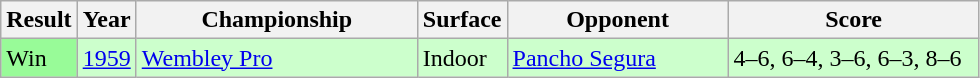<table class="sortable wikitable">
<tr>
<th style="width:40px">Result</th>
<th style="width:30px">Year</th>
<th style="width:180px">Championship</th>
<th style="width:50px">Surface</th>
<th style="width:140px">Opponent</th>
<th style="width:160px" class="unsortable">Score</th>
</tr>
<tr style="background:#cfc;">
<td style="background:#98fb98;">Win</td>
<td><a href='#'>1959</a></td>
<td><a href='#'>Wembley Pro</a></td>
<td>Indoor</td>
<td> <a href='#'>Pancho Segura</a></td>
<td>4–6, 6–4, 3–6, 6–3, 8–6</td>
</tr>
</table>
